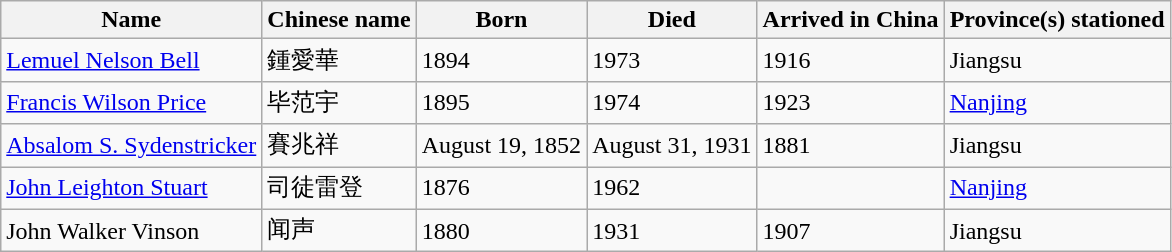<table class="wikitable">
<tr>
<th>Name</th>
<th>Chinese name</th>
<th>Born</th>
<th>Died</th>
<th>Arrived in China</th>
<th>Province(s) stationed</th>
</tr>
<tr>
<td><a href='#'>Lemuel Nelson Bell</a></td>
<td>鍾愛華</td>
<td>1894</td>
<td>1973</td>
<td>1916</td>
<td>Jiangsu</td>
</tr>
<tr>
<td><a href='#'>Francis Wilson Price</a></td>
<td>毕范宇</td>
<td>1895</td>
<td>1974</td>
<td>1923</td>
<td><a href='#'>Nanjing</a></td>
</tr>
<tr>
<td><a href='#'>Absalom S. Sydenstricker</a></td>
<td>賽兆祥</td>
<td>August 19, 1852</td>
<td>August 31, 1931</td>
<td>1881</td>
<td>Jiangsu</td>
</tr>
<tr>
<td><a href='#'>John Leighton Stuart</a></td>
<td>司徒雷登</td>
<td>1876</td>
<td>1962</td>
<td></td>
<td><a href='#'>Nanjing</a></td>
</tr>
<tr>
<td>John Walker Vinson</td>
<td>闻声</td>
<td>1880</td>
<td>1931</td>
<td>1907</td>
<td>Jiangsu</td>
</tr>
</table>
